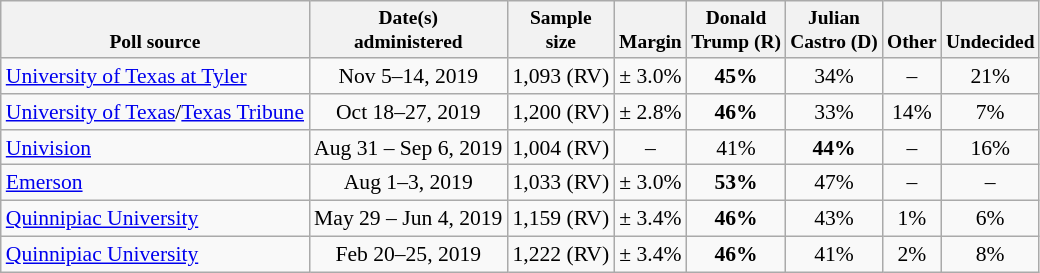<table class="wikitable" style="font-size:90%;text-align:center;">
<tr valign=bottom style="font-size:90%;">
<th>Poll source</th>
<th>Date(s)<br>administered</th>
<th>Sample<br>size</th>
<th>Margin<br></th>
<th>Donald<br>Trump (R)</th>
<th>Julian<br>Castro (D)</th>
<th>Other</th>
<th>Undecided</th>
</tr>
<tr>
<td style="text-align:left;"><a href='#'>University of Texas at Tyler</a></td>
<td>Nov 5–14, 2019</td>
<td>1,093 (RV)</td>
<td>± 3.0%</td>
<td><strong>45%</strong></td>
<td>34%</td>
<td>–</td>
<td>21%</td>
</tr>
<tr>
<td style="text-align:left;"><a href='#'>University of Texas</a>/<a href='#'>Texas Tribune</a></td>
<td>Oct 18–27, 2019</td>
<td>1,200 (RV)</td>
<td>± 2.8%</td>
<td><strong>46%</strong></td>
<td>33%</td>
<td>14%</td>
<td>7%</td>
</tr>
<tr>
<td style="text-align:left;"><a href='#'>Univision</a></td>
<td>Aug 31 – Sep 6, 2019</td>
<td>1,004 (RV)</td>
<td>–</td>
<td>41%</td>
<td><strong>44%</strong></td>
<td>–</td>
<td>16%</td>
</tr>
<tr>
<td style="text-align:left;"><a href='#'>Emerson</a></td>
<td>Aug 1–3, 2019</td>
<td>1,033 (RV)</td>
<td>± 3.0%</td>
<td><strong>53%</strong></td>
<td>47%</td>
<td>–</td>
<td>–</td>
</tr>
<tr>
<td style="text-align:left;"><a href='#'>Quinnipiac University</a></td>
<td>May 29 – Jun 4, 2019</td>
<td>1,159 (RV)</td>
<td>± 3.4%</td>
<td><strong>46%</strong></td>
<td>43%</td>
<td>1%</td>
<td>6%</td>
</tr>
<tr>
<td style="text-align:left;"><a href='#'>Quinnipiac University</a></td>
<td>Feb 20–25, 2019</td>
<td>1,222 (RV)</td>
<td>± 3.4%</td>
<td><strong>46%</strong></td>
<td>41%</td>
<td>2%</td>
<td>8%</td>
</tr>
</table>
